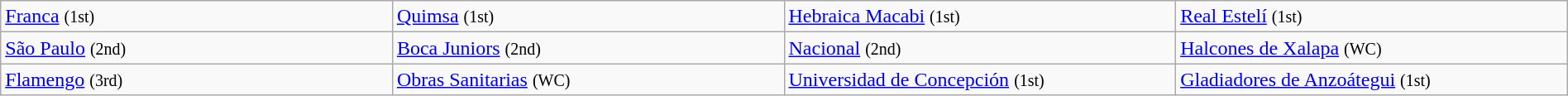<table class="wikitable" width="100%" style="table-layout:fixed;">
<tr>
<td> <a href='#'>Franca</a> <small>(1st)</small></td>
<td> <a href='#'>Quimsa</a> <small>(1st)</small></td>
<td> <a href='#'>Hebraica Macabi</a> <small>(1st)</small></td>
<td> <a href='#'>Real Estelí</a> <small>(1st)</small></td>
</tr>
<tr>
<td> <a href='#'>São Paulo</a> <small>(2nd)</small></td>
<td> <a href='#'>Boca Juniors</a> <small>(2nd)</small></td>
<td> <a href='#'>Nacional</a> <small>(2nd)</small></td>
<td> <a href='#'>Halcones de Xalapa</a> <small>(WC)</small></td>
</tr>
<tr>
<td> <a href='#'>Flamengo</a> <small>(3rd)</small></td>
<td> <a href='#'>Obras Sanitarias</a> <small>(WC)</small></td>
<td> <a href='#'>Universidad de Concepción</a> <small>(1st)</small></td>
<td> <a href='#'>Gladiadores de Anzoátegui</a> <small>(1st)</small></td>
</tr>
</table>
